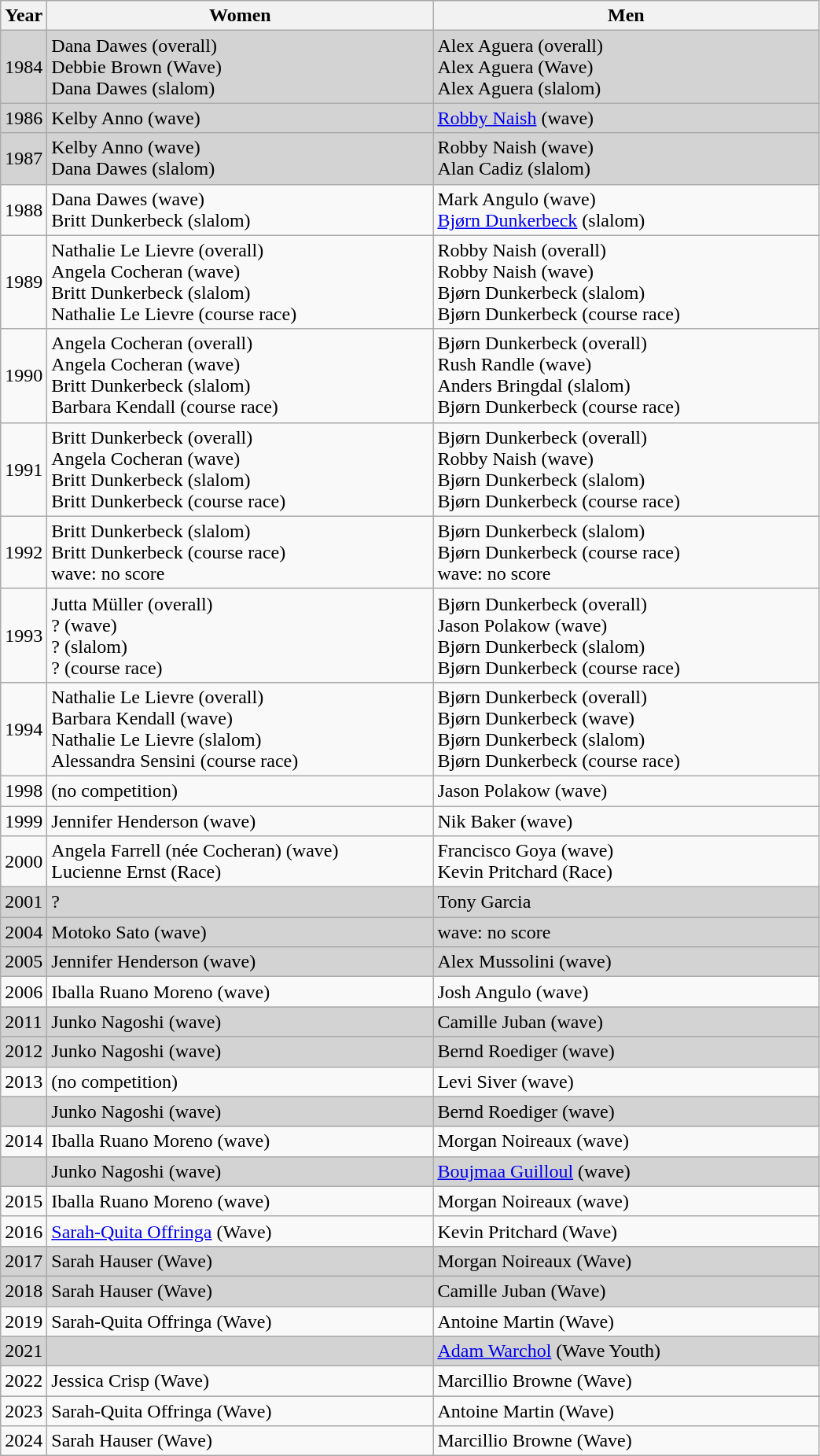<table class="wikitable">
<tr>
<th>Year</th>
<th style="width:20em">Women</th>
<th style="width:20em">Men</th>
</tr>
<tr style="background:LightGrey">
<td>1984</td>
<td> Dana Dawes (overall)<br> Debbie Brown (Wave)<br> Dana Dawes (slalom)</td>
<td> Alex Aguera (overall)<br> Alex Aguera (Wave)<br> Alex Aguera (slalom)</td>
</tr>
<tr style="background:LightGrey">
<td>1986</td>
<td> Kelby Anno (wave)</td>
<td> <a href='#'>Robby Naish</a> (wave)</td>
</tr>
<tr style="background:LightGrey">
<td>1987</td>
<td> Kelby Anno (wave)<br> Dana Dawes (slalom)</td>
<td> Robby Naish (wave)<br> Alan Cadiz (slalom)</td>
</tr>
<tr>
<td>1988</td>
<td> Dana Dawes (wave)<br> Britt Dunkerbeck (slalom)</td>
<td> Mark Angulo (wave)<br> <a href='#'>Bjørn Dunkerbeck</a> (slalom)</td>
</tr>
<tr>
<td>1989</td>
<td> Nathalie Le Lievre (overall)<br> Angela Cocheran (wave)<br> Britt Dunkerbeck (slalom)<br> Nathalie Le Lievre (course race)</td>
<td> Robby Naish (overall)<br> Robby Naish (wave)<br> Bjørn Dunkerbeck (slalom)<br> Bjørn Dunkerbeck (course race)</td>
</tr>
<tr>
<td>1990</td>
<td> Angela Cocheran (overall)<br> Angela Cocheran (wave)<br> Britt Dunkerbeck (slalom)<br> Barbara Kendall (course race)</td>
<td> Bjørn Dunkerbeck (overall)<br> Rush Randle (wave)<br> Anders Bringdal (slalom)<br> Bjørn Dunkerbeck (course race)</td>
</tr>
<tr>
<td>1991</td>
<td> Britt Dunkerbeck (overall)<br> Angela Cocheran (wave)<br> Britt Dunkerbeck (slalom)<br> Britt Dunkerbeck (course race)</td>
<td> Bjørn Dunkerbeck (overall)<br> Robby Naish (wave)<br> Bjørn Dunkerbeck (slalom)<br> Bjørn Dunkerbeck (course race)</td>
</tr>
<tr>
<td>1992</td>
<td> Britt Dunkerbeck (slalom)<br> Britt Dunkerbeck (course race)<br>wave: no score</td>
<td> Bjørn Dunkerbeck (slalom)<br> Bjørn Dunkerbeck (course race)<br>wave: no score</td>
</tr>
<tr>
<td>1993</td>
<td> Jutta Müller (overall)<br>? (wave)<br>? (slalom)<br>? (course race)</td>
<td> Bjørn Dunkerbeck (overall)<br> Jason Polakow (wave)<br> Bjørn Dunkerbeck (slalom)<br> Bjørn Dunkerbeck (course race)</td>
</tr>
<tr>
<td>1994</td>
<td> Nathalie Le Lievre (overall) <br> Barbara Kendall (wave)<br> Nathalie Le Lievre (slalom)<br> Alessandra Sensini (course race)</td>
<td> Bjørn Dunkerbeck (overall)<br> Bjørn Dunkerbeck (wave)<br> Bjørn Dunkerbeck (slalom)<br> Bjørn Dunkerbeck (course race)</td>
</tr>
<tr>
<td>1998</td>
<td>(no competition)</td>
<td> Jason Polakow (wave)</td>
</tr>
<tr>
<td>1999</td>
<td> Jennifer Henderson (wave)</td>
<td> Nik Baker (wave)</td>
</tr>
<tr>
<td>2000</td>
<td> Angela Farrell (née Cocheran) (wave)<br> Lucienne Ernst (Race)</td>
<td> Francisco Goya (wave)<br>  Kevin Pritchard (Race)</td>
</tr>
<tr style="background:LightGrey">
<td>2001</td>
<td>?</td>
<td> Tony Garcia</td>
</tr>
<tr style="background:LightGrey">
<td>2004</td>
<td> Motoko Sato (wave)</td>
<td>wave: no score</td>
</tr>
<tr style="background:LightGrey">
<td>2005</td>
<td> Jennifer Henderson (wave)</td>
<td> Alex Mussolini (wave)</td>
</tr>
<tr>
<td>2006</td>
<td>Iballa Ruano Moreno (wave)</td>
<td> Josh Angulo (wave)</td>
</tr>
<tr style="background:LightGrey">
<td>2011</td>
<td> Junko Nagoshi (wave)</td>
<td> Camille Juban (wave)</td>
</tr>
<tr style="background:LightGrey">
<td>2012</td>
<td> Junko Nagoshi (wave)</td>
<td> Bernd Roediger (wave)</td>
</tr>
<tr>
<td>2013</td>
<td>(no competition)</td>
<td> Levi Siver (wave)</td>
</tr>
<tr style="background:LightGrey">
<td></td>
<td> Junko Nagoshi (wave)</td>
<td> Bernd Roediger (wave)</td>
</tr>
<tr>
<td>2014</td>
<td> Iballa Ruano Moreno (wave)</td>
<td> Morgan Noireaux (wave)</td>
</tr>
<tr style="background:LightGrey">
<td></td>
<td> Junko Nagoshi (wave)</td>
<td> <a href='#'>Boujmaa Guilloul</a> (wave)</td>
</tr>
<tr>
<td>2015</td>
<td> Iballa Ruano Moreno (wave)</td>
<td> Morgan Noireaux (wave)</td>
</tr>
<tr>
<td>2016</td>
<td> <a href='#'>Sarah-Quita Offringa</a> (Wave)</td>
<td> Kevin Pritchard (Wave)</td>
</tr>
<tr style="background:LightGrey">
<td>2017</td>
<td> Sarah Hauser (Wave)</td>
<td> Morgan Noireaux (Wave)</td>
</tr>
<tr style="background:LightGrey">
<td>2018</td>
<td> Sarah Hauser (Wave)</td>
<td> Camille Juban (Wave)</td>
</tr>
<tr>
<td>2019</td>
<td> Sarah-Quita Offringa (Wave)</td>
<td> Antoine Martin (Wave)</td>
</tr>
<tr style="background:LightGrey">
<td>2021</td>
<td></td>
<td> <a href='#'>Adam Warchol</a> (Wave Youth)</td>
</tr>
<tr>
<td>2022 </td>
<td> Jessica Crisp (Wave)</td>
<td> Marcillio Browne (Wave)</td>
</tr>
<tr style="background:LightGrey">
</tr>
<tr>
<td>2023 </td>
<td> Sarah-Quita Offringa (Wave)</td>
<td> Antoine Martin (Wave)</td>
</tr>
<tr>
<td>2024 </td>
<td> Sarah Hauser (Wave)</td>
<td> Marcillio Browne (Wave)</td>
</tr>
</table>
